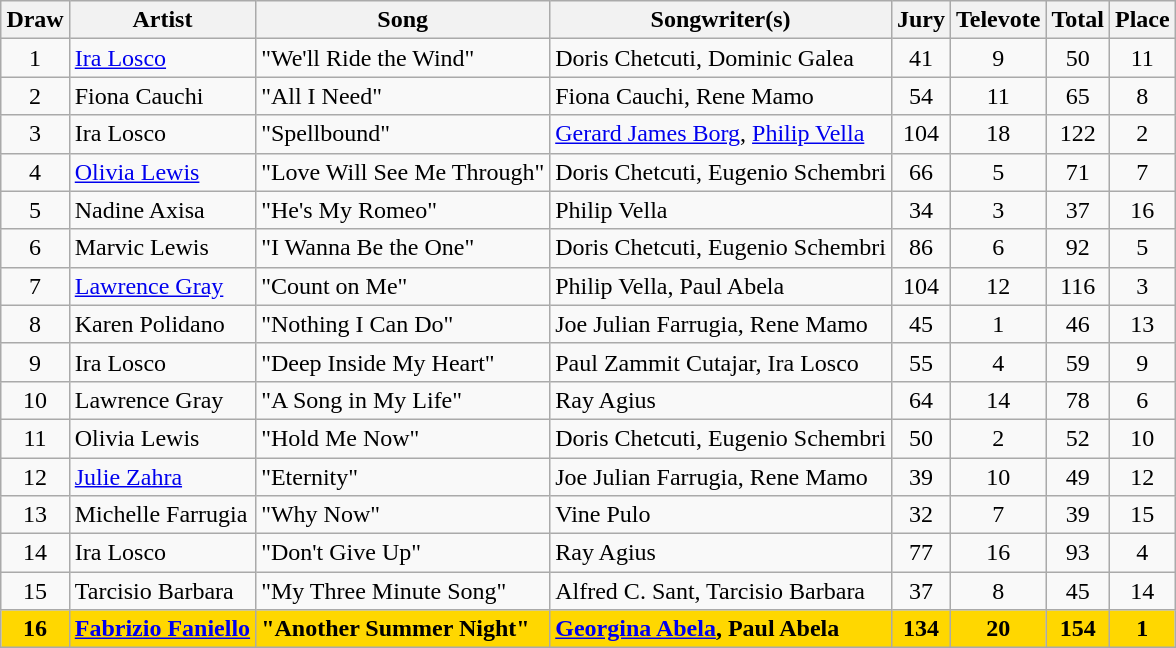<table class="sortable wikitable" style="margin: 1em auto 1em auto; text-align:center">
<tr>
<th>Draw</th>
<th>Artist</th>
<th>Song</th>
<th>Songwriter(s)</th>
<th>Jury</th>
<th>Televote</th>
<th>Total</th>
<th>Place</th>
</tr>
<tr>
<td>1</td>
<td align="left"><a href='#'>Ira Losco</a></td>
<td align="left">"We'll Ride the Wind"</td>
<td align="left">Doris Chetcuti, Dominic Galea</td>
<td>41</td>
<td>9</td>
<td>50</td>
<td>11</td>
</tr>
<tr>
<td>2</td>
<td align="left">Fiona Cauchi</td>
<td align="left">"All I Need"</td>
<td align="left">Fiona Cauchi, Rene Mamo</td>
<td>54</td>
<td>11</td>
<td>65</td>
<td>8</td>
</tr>
<tr>
<td>3</td>
<td align="left">Ira Losco</td>
<td align="left">"Spellbound"</td>
<td align="left"><a href='#'>Gerard James Borg</a>, <a href='#'>Philip Vella</a></td>
<td>104</td>
<td>18</td>
<td>122</td>
<td>2</td>
</tr>
<tr>
<td>4</td>
<td align="left"><a href='#'>Olivia Lewis</a></td>
<td align="left">"Love Will See Me Through"</td>
<td align="left">Doris Chetcuti, Eugenio Schembri</td>
<td>66</td>
<td>5</td>
<td>71</td>
<td>7</td>
</tr>
<tr>
<td>5</td>
<td align="left">Nadine Axisa</td>
<td align="left">"He's My Romeo"</td>
<td align="left">Philip Vella</td>
<td>34</td>
<td>3</td>
<td>37</td>
<td>16</td>
</tr>
<tr>
<td>6</td>
<td align="left">Marvic Lewis</td>
<td align="left">"I Wanna Be the One"</td>
<td align="left">Doris Chetcuti, Eugenio Schembri</td>
<td>86</td>
<td>6</td>
<td>92</td>
<td>5</td>
</tr>
<tr>
<td>7</td>
<td align="left"><a href='#'>Lawrence Gray</a></td>
<td align="left">"Count on Me"</td>
<td align="left">Philip Vella, Paul Abela</td>
<td>104</td>
<td>12</td>
<td>116</td>
<td>3</td>
</tr>
<tr>
<td>8</td>
<td align="left">Karen Polidano</td>
<td align="left">"Nothing I Can Do"</td>
<td align="left">Joe Julian Farrugia, Rene Mamo</td>
<td>45</td>
<td>1</td>
<td>46</td>
<td>13</td>
</tr>
<tr>
<td>9</td>
<td align="left">Ira Losco</td>
<td align="left">"Deep Inside My Heart"</td>
<td align="left">Paul Zammit Cutajar, Ira Losco</td>
<td>55</td>
<td>4</td>
<td>59</td>
<td>9</td>
</tr>
<tr>
<td>10</td>
<td align="left">Lawrence Gray</td>
<td align="left">"A Song in My Life"</td>
<td align="left">Ray Agius</td>
<td>64</td>
<td>14</td>
<td>78</td>
<td>6</td>
</tr>
<tr>
<td>11</td>
<td align="left">Olivia Lewis</td>
<td align="left">"Hold Me Now"</td>
<td align="left">Doris Chetcuti, Eugenio Schembri</td>
<td>50</td>
<td>2</td>
<td>52</td>
<td>10</td>
</tr>
<tr>
<td>12</td>
<td align="left"><a href='#'>Julie Zahra</a></td>
<td align="left">"Eternity"</td>
<td align="left">Joe Julian Farrugia, Rene Mamo</td>
<td>39</td>
<td>10</td>
<td>49</td>
<td>12</td>
</tr>
<tr>
<td>13</td>
<td align="left">Michelle Farrugia</td>
<td align="left">"Why Now"</td>
<td align="left">Vine Pulo</td>
<td>32</td>
<td>7</td>
<td>39</td>
<td>15</td>
</tr>
<tr>
<td>14</td>
<td align="left">Ira Losco</td>
<td align="left">"Don't Give Up"</td>
<td align="left">Ray Agius</td>
<td>77</td>
<td>16</td>
<td>93</td>
<td>4</td>
</tr>
<tr>
<td>15</td>
<td align="left">Tarcisio Barbara</td>
<td align="left">"My Three Minute Song"</td>
<td align="left">Alfred C. Sant, Tarcisio Barbara</td>
<td>37</td>
<td>8</td>
<td>45</td>
<td>14</td>
</tr>
<tr style="font-weight:bold; background:gold;">
<td>16</td>
<td align="left"><a href='#'>Fabrizio Faniello</a></td>
<td align="left">"Another Summer Night"</td>
<td align="left"><a href='#'>Georgina Abela</a>, Paul Abela</td>
<td>134</td>
<td>20</td>
<td>154</td>
<td>1</td>
</tr>
</table>
